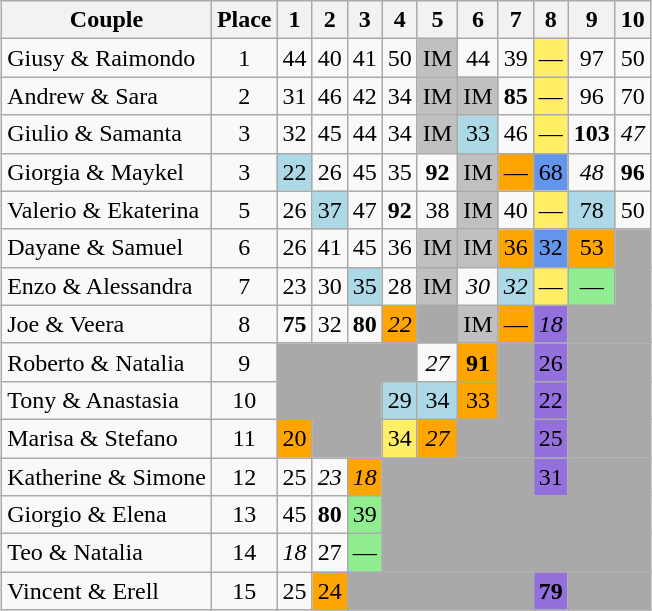<table class="wikitable sortable" style="margin:auto;text-align:center;">
<tr>
<th>Couple</th>
<th>Place</th>
<th>1</th>
<th>2</th>
<th>3</th>
<th>4</th>
<th>5</th>
<th>6</th>
<th>7</th>
<th>8</th>
<th>9</th>
<th>10</th>
</tr>
<tr>
<td style="text-align:left;">Giusy & Raimondo</td>
<td>1</td>
<td>44</td>
<td>40</td>
<td>41</td>
<td>50</td>
<td bgcolor="silver">IM</td>
<td>44</td>
<td>39</td>
<td bgcolor="#ffee66">—</td>
<td>97</td>
<td>50</td>
</tr>
<tr>
<td style="text-align:left;">Andrew & Sara</td>
<td>2</td>
<td>31</td>
<td>46</td>
<td>42</td>
<td>34</td>
<td bgcolor="silver">IM</td>
<td bgcolor="silver">IM</td>
<td><span><strong>85</strong></span></td>
<td bgcolor="#ffee66">—</td>
<td>96</td>
<td>70</td>
</tr>
<tr>
<td style="text-align:left;">Giulio & Samanta</td>
<td>3</td>
<td>32</td>
<td>45</td>
<td>44</td>
<td>34</td>
<td bgcolor="silver">IM</td>
<td style="background:lightblue;">33</td>
<td>46</td>
<td bgcolor="#ffee66">—</td>
<td><span><strong>103</strong></span></td>
<td><span><em>47</em></span></td>
</tr>
<tr>
<td style="text-align:left;">Giorgia & Maykel</td>
<td>3</td>
<td style="background:lightblue;">22</td>
<td>26</td>
<td>45</td>
<td>35</td>
<td><span><strong>92</strong></span></td>
<td bgcolor="silver">IM</td>
<td bgcolor="orange">—</td>
<td bgcolor="cornflowerblue">68</td>
<td><span><em>48</em></span></td>
<td><span><strong>96</strong></span></td>
</tr>
<tr>
<td style="text-align:left;">Valerio & Ekaterina</td>
<td>5</td>
<td>26</td>
<td style="background:lightblue;">37</td>
<td>47</td>
<td><span><strong>92</strong></span></td>
<td>38</td>
<td bgcolor="silver">IM</td>
<td>40</td>
<td bgcolor="#ffee66">—</td>
<td style="background:lightblue;">78</td>
<td>50</td>
</tr>
<tr>
<td style="text-align:left;">Dayane & Samuel</td>
<td>6</td>
<td>26</td>
<td>41</td>
<td>45</td>
<td>36</td>
<td bgcolor="silver">IM</td>
<td bgcolor="silver">IM</td>
<td bgcolor="orange">36</td>
<td bgcolor="cornflowerblue">32</td>
<td bgcolor="orange">53</td>
<td style="background:darkgray;" colspan="1"></td>
</tr>
<tr>
<td style="text-align:left;">Enzo & Alessandra</td>
<td>7</td>
<td>23</td>
<td>30</td>
<td style="background:lightblue;">35</td>
<td>28</td>
<td bgcolor="silver">IM</td>
<td><span><em>30</em></span></td>
<td style="background:lightblue;"><span><em>32</em></span></td>
<td bgcolor="#ffee66">—</td>
<td style="background:lightgreen;">—</td>
<td style="background:darkgray;" colspan="1"></td>
</tr>
<tr>
<td style="text-align:left;">Joe & Veera</td>
<td>8</td>
<td><span><strong>75</strong></span></td>
<td>32</td>
<td><span><strong>80</strong></span></td>
<td bgcolor="orange"><span><em>22</em></span></td>
<td style="background:darkgray;" colspan="1"></td>
<td bgcolor="silver">IM</td>
<td bgcolor="orange">—</td>
<td bgcolor="mediumpurple"><span><em>18</em></span></td>
<td style="background:darkgray;" colspan="2"></td>
</tr>
<tr>
<td style="text-align:left;">Roberto & Natalia</td>
<td>9</td>
<td style="background:darkgray;" colspan="4"></td>
<td><span><em>27</em></span></td>
<td bgcolor="orange"><span><strong>91</strong></span></td>
<td style="background:darkgray;" colspan="1"></td>
<td bgcolor="mediumpurple">26</td>
<td style="background:darkgray;" colspan="2"></td>
</tr>
<tr>
<td style="text-align:left;">Tony & Anastasia</td>
<td>10</td>
<td style="background:darkgray;" colspan="3"></td>
<td style="background:lightblue;">29</td>
<td style="background:lightblue;">34</td>
<td bgcolor="orange">33</td>
<td style="background:darkgray;" colspan="1"></td>
<td bgcolor="mediumpurple">22</td>
<td style="background:darkgray;" colspan="2"></td>
</tr>
<tr>
<td style="text-align:left;">Marisa & Stefano</td>
<td>11</td>
<td bgcolor="orange">20</td>
<td style="background:darkgray;" colspan="2"></td>
<td bgcolor="#ffee66">34</td>
<td bgcolor="orange"><span><em>27</em></span></td>
<td style="background:darkgray;" colspan="2"></td>
<td bgcolor="mediumpurple">25</td>
<td style="background:darkgray;" colspan="2"></td>
</tr>
<tr>
<td style="text-align:left;">Katherine & Simone</td>
<td>12</td>
<td>25</td>
<td><span><em>23</em></span></td>
<td bgcolor="orange"><span><em>18</em></span></td>
<td style="background:darkgray;" colspan="4"></td>
<td bgcolor="mediumpurple">31</td>
<td style="background:darkgray;" colspan="2"></td>
</tr>
<tr>
<td style="text-align:left;">Giorgio & Elena</td>
<td>13</td>
<td>45</td>
<td><span><strong>80</strong></span></td>
<td style="background:lightgreen;">39</td>
<td style="background:darkgray;" colspan="7"></td>
</tr>
<tr>
<td style="text-align:left;">Teo & Natalia</td>
<td>14</td>
<td><span><em>18</em></span></td>
<td>27</td>
<td style="background:lightgreen;">—</td>
<td style="background:darkgray;" colspan="7"></td>
</tr>
<tr>
<td style="text-align:left;">Vincent & Erell</td>
<td>15</td>
<td>25</td>
<td bgcolor="orange">24</td>
<td style="background:darkgray;" colspan="5"></td>
<td bgcolor="mediumpurple"><span><strong>79</strong></span></td>
<td style="background:darkgray;" colspan="2"></td>
</tr>
</table>
